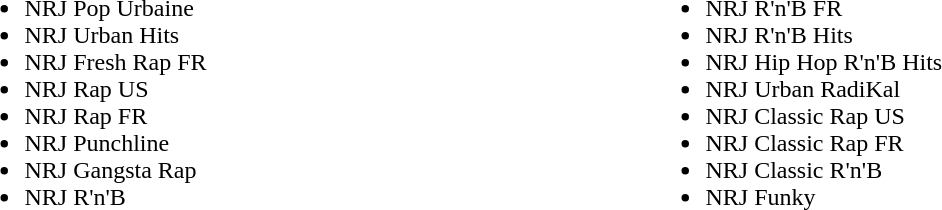<table>
<tr valign="top">
<td width="450"><br><ul><li>NRJ Pop Urbaine</li><li>NRJ Urban Hits</li><li>NRJ Fresh Rap FR</li><li>NRJ Rap US</li><li>NRJ Rap FR</li><li>NRJ Punchline</li><li>NRJ Gangsta Rap</li><li>NRJ R'n'B</li></ul></td>
<td width="450"><br><ul><li>NRJ R'n'B FR</li><li>NRJ R'n'B Hits</li><li>NRJ Hip Hop R'n'B Hits</li><li>NRJ Urban RadiKal</li><li>NRJ Classic Rap US</li><li>NRJ Classic Rap FR</li><li>NRJ Classic R'n'B</li><li>NRJ Funky</li></ul></td>
</tr>
</table>
